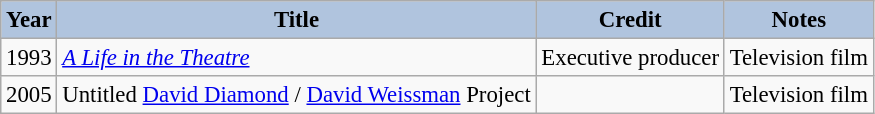<table class="wikitable" style="font-size:95%;">
<tr>
<th style="background:#B0C4DE;">Year</th>
<th style="background:#B0C4DE;">Title</th>
<th style="background:#B0C4DE;">Credit</th>
<th style="background:#B0C4DE;">Notes</th>
</tr>
<tr>
<td>1993</td>
<td><em><a href='#'>A Life in the Theatre</a></em></td>
<td>Executive producer</td>
<td>Television film</td>
</tr>
<tr>
<td>2005</td>
<td>Untitled <a href='#'>David Diamond</a> / <a href='#'>David Weissman</a> Project</td>
<td></td>
<td>Television film</td>
</tr>
</table>
